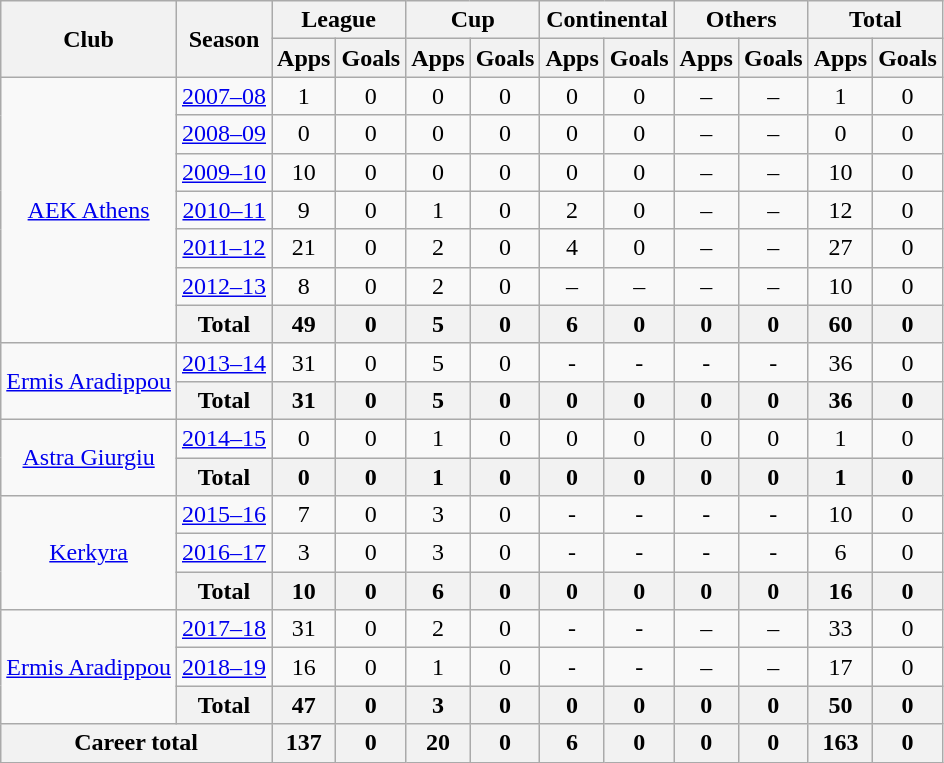<table class="wikitable" style="text-align:center">
<tr>
<th rowspan=2>Club</th>
<th rowspan=2>Season</th>
<th colspan=2>League</th>
<th colspan=2>Cup</th>
<th colspan=2>Continental</th>
<th colspan=2>Others</th>
<th colspan=2>Total</th>
</tr>
<tr>
<th>Apps</th>
<th>Goals</th>
<th>Apps</th>
<th>Goals</th>
<th>Apps</th>
<th>Goals</th>
<th>Apps</th>
<th>Goals</th>
<th>Apps</th>
<th>Goals</th>
</tr>
<tr>
<td rowspan=7><a href='#'>AEK Athens</a></td>
<td><a href='#'>2007–08</a></td>
<td>1</td>
<td>0</td>
<td>0</td>
<td>0</td>
<td>0</td>
<td>0</td>
<td>–</td>
<td>–</td>
<td>1</td>
<td>0</td>
</tr>
<tr>
<td><a href='#'>2008–09</a></td>
<td>0</td>
<td>0</td>
<td>0</td>
<td>0</td>
<td>0</td>
<td>0</td>
<td>–</td>
<td>–</td>
<td>0</td>
<td>0</td>
</tr>
<tr>
<td><a href='#'>2009–10</a></td>
<td>10</td>
<td>0</td>
<td>0</td>
<td>0</td>
<td>0</td>
<td>0</td>
<td>–</td>
<td>–</td>
<td>10</td>
<td>0</td>
</tr>
<tr>
<td><a href='#'>2010–11</a></td>
<td>9</td>
<td>0</td>
<td>1</td>
<td>0</td>
<td>2</td>
<td>0</td>
<td>–</td>
<td>–</td>
<td>12</td>
<td>0</td>
</tr>
<tr>
<td><a href='#'>2011–12</a></td>
<td>21</td>
<td>0</td>
<td>2</td>
<td>0</td>
<td>4</td>
<td>0</td>
<td>–</td>
<td>–</td>
<td>27</td>
<td>0</td>
</tr>
<tr>
<td><a href='#'>2012–13</a></td>
<td>8</td>
<td>0</td>
<td>2</td>
<td>0</td>
<td>–</td>
<td>–</td>
<td>–</td>
<td>–</td>
<td>10</td>
<td>0</td>
</tr>
<tr>
<th>Total</th>
<th>49</th>
<th>0</th>
<th>5</th>
<th>0</th>
<th>6</th>
<th>0</th>
<th>0</th>
<th>0</th>
<th>60</th>
<th>0</th>
</tr>
<tr>
<td rowspan=2><a href='#'>Ermis Aradippou</a></td>
<td><a href='#'>2013–14</a></td>
<td>31</td>
<td>0</td>
<td>5</td>
<td>0</td>
<td>-</td>
<td>-</td>
<td>-</td>
<td>-</td>
<td>36</td>
<td>0</td>
</tr>
<tr>
<th>Total</th>
<th>31</th>
<th>0</th>
<th>5</th>
<th>0</th>
<th>0</th>
<th>0</th>
<th>0</th>
<th>0</th>
<th>36</th>
<th>0</th>
</tr>
<tr>
<td rowspan=2><a href='#'>Astra Giurgiu</a></td>
<td><a href='#'>2014–15</a></td>
<td>0</td>
<td>0</td>
<td>1</td>
<td>0</td>
<td>0</td>
<td>0</td>
<td>0</td>
<td>0</td>
<td>1</td>
<td>0</td>
</tr>
<tr>
<th>Total</th>
<th>0</th>
<th>0</th>
<th>1</th>
<th>0</th>
<th>0</th>
<th>0</th>
<th>0</th>
<th>0</th>
<th>1</th>
<th>0</th>
</tr>
<tr>
<td rowspan=3><a href='#'>Kerkyra</a></td>
<td><a href='#'>2015–16</a></td>
<td>7</td>
<td>0</td>
<td>3</td>
<td>0</td>
<td>-</td>
<td>-</td>
<td>-</td>
<td>-</td>
<td>10</td>
<td>0</td>
</tr>
<tr>
<td><a href='#'>2016–17</a></td>
<td>3</td>
<td>0</td>
<td>3</td>
<td>0</td>
<td>-</td>
<td>-</td>
<td>-</td>
<td>-</td>
<td>6</td>
<td>0</td>
</tr>
<tr>
<th>Total</th>
<th>10</th>
<th>0</th>
<th>6</th>
<th>0</th>
<th>0</th>
<th>0</th>
<th>0</th>
<th>0</th>
<th>16</th>
<th>0</th>
</tr>
<tr>
<td rowspan=3><a href='#'>Ermis Aradippou</a></td>
<td><a href='#'>2017–18</a></td>
<td>31</td>
<td>0</td>
<td>2</td>
<td>0</td>
<td>-</td>
<td>-</td>
<td>–</td>
<td>–</td>
<td>33</td>
<td>0</td>
</tr>
<tr>
<td><a href='#'>2018–19</a></td>
<td>16</td>
<td>0</td>
<td>1</td>
<td>0</td>
<td>-</td>
<td>-</td>
<td>–</td>
<td>–</td>
<td>17</td>
<td>0</td>
</tr>
<tr>
<th>Total</th>
<th>47</th>
<th>0</th>
<th>3</th>
<th>0</th>
<th>0</th>
<th>0</th>
<th>0</th>
<th>0</th>
<th>50</th>
<th>0</th>
</tr>
<tr>
<th colspan=2>Career total</th>
<th>137</th>
<th>0</th>
<th>20</th>
<th>0</th>
<th>6</th>
<th>0</th>
<th>0</th>
<th>0</th>
<th>163</th>
<th>0</th>
</tr>
</table>
